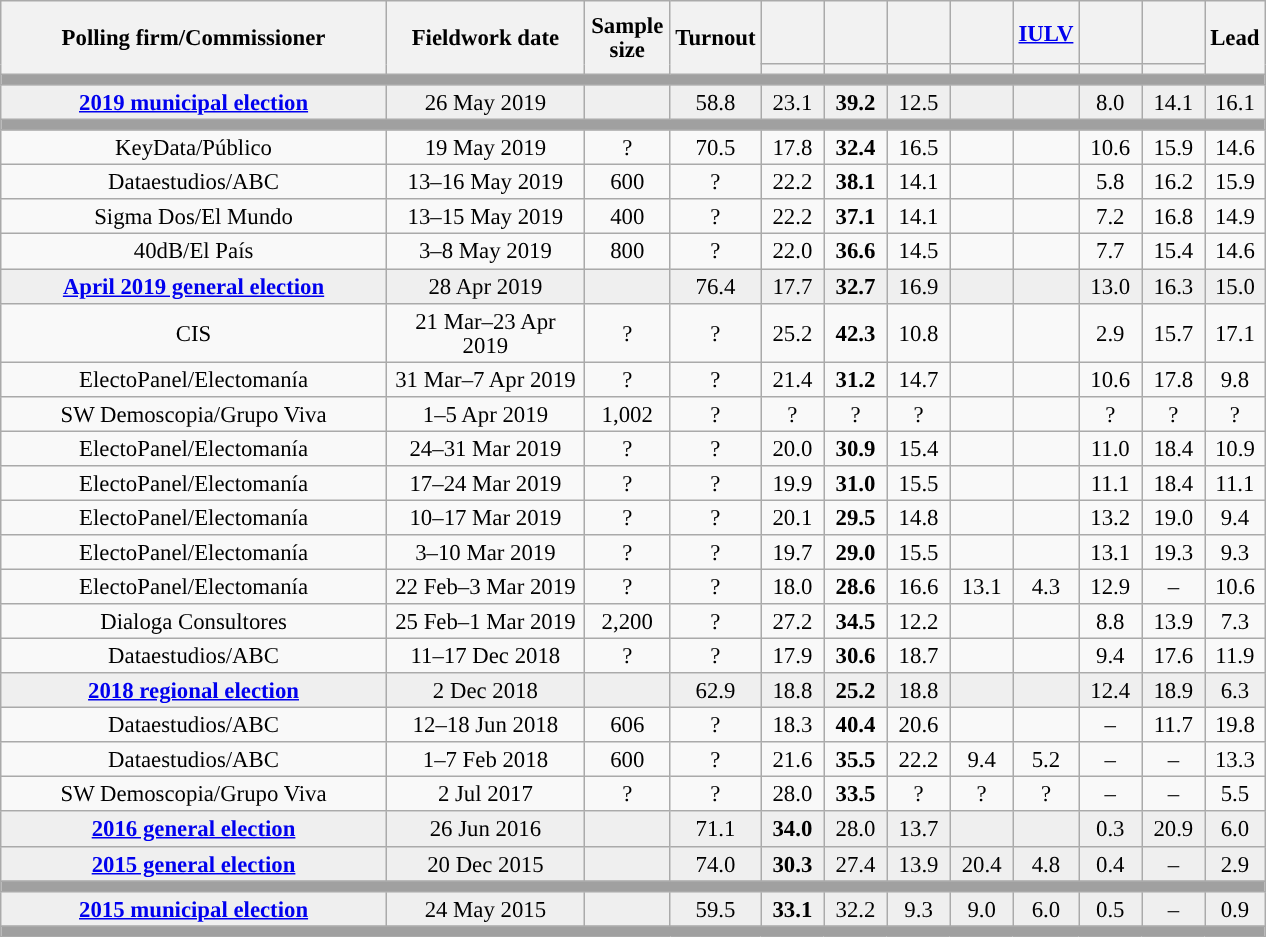<table class="wikitable collapsible collapsed" style="text-align:center; font-size:95%; line-height:16px;">
<tr style="height:42px;">
<th style="width:250px;" rowspan="2">Polling firm/Commissioner</th>
<th style="width:125px;" rowspan="2">Fieldwork date</th>
<th style="width:50px;" rowspan="2">Sample size</th>
<th style="width:45px;" rowspan="2">Turnout</th>
<th style="width:35px;"></th>
<th style="width:35px;"></th>
<th style="width:35px;"></th>
<th style="width:35px;"></th>
<th style="width:35px;"><a href='#'>IULV</a></th>
<th style="width:35px;"></th>
<th style="width:35px;"></th>
<th style="width:30px;" rowspan="2">Lead</th>
</tr>
<tr>
<th style="color:inherit;background:"></th>
<th style="color:inherit;background:"></th>
<th style="color:inherit;background:"></th>
<th style="color:inherit;background:"></th>
<th style="color:inherit;background:"></th>
<th style="color:inherit;background:"></th>
<th style="color:inherit;background:"></th>
</tr>
<tr>
<td colspan="12" style="background:#A0A0A0"></td>
</tr>
<tr style="background:#EFEFEF;">
<td><strong><a href='#'>2019 municipal election</a></strong></td>
<td>26 May 2019</td>
<td></td>
<td>58.8</td>
<td>23.1<br></td>
<td><strong>39.2</strong><br></td>
<td>12.5<br></td>
<td></td>
<td></td>
<td>8.0<br></td>
<td>14.1<br></td>
<td style="background:">16.1</td>
</tr>
<tr>
<td colspan="12" style="background:#A0A0A0"></td>
</tr>
<tr>
<td>KeyData/Público</td>
<td>19 May 2019</td>
<td>?</td>
<td>70.5</td>
<td>17.8<br></td>
<td><strong>32.4</strong><br></td>
<td>16.5<br></td>
<td></td>
<td></td>
<td>10.6<br></td>
<td>15.9<br></td>
<td style="background:">14.6</td>
</tr>
<tr>
<td>Dataestudios/ABC</td>
<td>13–16 May 2019</td>
<td>600</td>
<td>?</td>
<td>22.2<br></td>
<td><strong>38.1</strong><br></td>
<td>14.1<br></td>
<td></td>
<td></td>
<td>5.8<br></td>
<td>16.2<br></td>
<td style="background:">15.9</td>
</tr>
<tr>
<td>Sigma Dos/El Mundo</td>
<td>13–15 May 2019</td>
<td>400</td>
<td>?</td>
<td>22.2<br></td>
<td><strong>37.1</strong><br></td>
<td>14.1<br></td>
<td></td>
<td></td>
<td>7.2<br></td>
<td>16.8<br></td>
<td style="background:">14.9</td>
</tr>
<tr>
<td>40dB/El País</td>
<td>3–8 May 2019</td>
<td>800</td>
<td>?</td>
<td>22.0<br></td>
<td><strong>36.6</strong><br></td>
<td>14.5<br></td>
<td></td>
<td></td>
<td>7.7<br></td>
<td>15.4<br></td>
<td style="background:">14.6</td>
</tr>
<tr style="background:#EFEFEF;">
<td><strong><a href='#'>April 2019 general election</a></strong></td>
<td>28 Apr 2019</td>
<td></td>
<td>76.4</td>
<td>17.7<br></td>
<td><strong>32.7</strong><br></td>
<td>16.9<br></td>
<td></td>
<td></td>
<td>13.0<br></td>
<td>16.3<br></td>
<td style="background:">15.0</td>
</tr>
<tr>
<td>CIS</td>
<td>21 Mar–23 Apr 2019</td>
<td>?</td>
<td>?</td>
<td>25.2<br></td>
<td><strong>42.3</strong><br></td>
<td>10.8<br></td>
<td></td>
<td></td>
<td>2.9<br></td>
<td>15.7<br></td>
<td style="background:">17.1</td>
</tr>
<tr>
<td>ElectoPanel/Electomanía</td>
<td>31 Mar–7 Apr 2019</td>
<td>?</td>
<td>?</td>
<td>21.4<br></td>
<td><strong>31.2</strong><br></td>
<td>14.7<br></td>
<td></td>
<td></td>
<td>10.6<br></td>
<td>17.8<br></td>
<td style="background:">9.8</td>
</tr>
<tr>
<td>SW Demoscopia/Grupo Viva</td>
<td>1–5 Apr 2019</td>
<td>1,002</td>
<td>?</td>
<td>?<br></td>
<td>?<br></td>
<td>?<br></td>
<td></td>
<td></td>
<td>?<br></td>
<td>?<br></td>
<td style="background:">?</td>
</tr>
<tr>
<td>ElectoPanel/Electomanía</td>
<td>24–31 Mar 2019</td>
<td>?</td>
<td>?</td>
<td>20.0<br></td>
<td><strong>30.9</strong><br></td>
<td>15.4<br></td>
<td></td>
<td></td>
<td>11.0<br></td>
<td>18.4<br></td>
<td style="background:">10.9</td>
</tr>
<tr>
<td>ElectoPanel/Electomanía</td>
<td>17–24 Mar 2019</td>
<td>?</td>
<td>?</td>
<td>19.9<br></td>
<td><strong>31.0</strong><br></td>
<td>15.5<br></td>
<td></td>
<td></td>
<td>11.1<br></td>
<td>18.4<br></td>
<td style="background:">11.1</td>
</tr>
<tr>
<td>ElectoPanel/Electomanía</td>
<td>10–17 Mar 2019</td>
<td>?</td>
<td>?</td>
<td>20.1<br></td>
<td><strong>29.5</strong><br></td>
<td>14.8<br></td>
<td></td>
<td></td>
<td>13.2<br></td>
<td>19.0<br></td>
<td style="background:">9.4</td>
</tr>
<tr>
<td>ElectoPanel/Electomanía</td>
<td>3–10 Mar 2019</td>
<td>?</td>
<td>?</td>
<td>19.7<br></td>
<td><strong>29.0</strong><br></td>
<td>15.5<br></td>
<td></td>
<td></td>
<td>13.1<br></td>
<td>19.3<br></td>
<td style="background:">9.3</td>
</tr>
<tr>
<td>ElectoPanel/Electomanía</td>
<td>22 Feb–3 Mar 2019</td>
<td>?</td>
<td>?</td>
<td>18.0<br></td>
<td><strong>28.6</strong><br></td>
<td>16.6<br></td>
<td>13.1<br></td>
<td>4.3<br></td>
<td>12.9<br></td>
<td>–</td>
<td style="background:">10.6</td>
</tr>
<tr>
<td>Dialoga Consultores</td>
<td>25 Feb–1 Mar 2019</td>
<td>2,200</td>
<td>?</td>
<td>27.2<br></td>
<td><strong>34.5</strong><br></td>
<td>12.2<br></td>
<td></td>
<td></td>
<td>8.8<br></td>
<td>13.9<br></td>
<td style="background:">7.3</td>
</tr>
<tr>
<td>Dataestudios/ABC</td>
<td>11–17 Dec 2018</td>
<td>?</td>
<td>?</td>
<td>17.9<br></td>
<td><strong>30.6</strong><br></td>
<td>18.7<br></td>
<td></td>
<td></td>
<td>9.4<br></td>
<td>17.6<br></td>
<td style="background:">11.9</td>
</tr>
<tr style="background:#EFEFEF;">
<td><strong><a href='#'>2018 regional election</a></strong></td>
<td>2 Dec 2018</td>
<td></td>
<td>62.9</td>
<td>18.8<br></td>
<td><strong>25.2</strong><br></td>
<td>18.8<br></td>
<td></td>
<td></td>
<td>12.4<br></td>
<td>18.9<br></td>
<td style="background:">6.3</td>
</tr>
<tr>
<td>Dataestudios/ABC</td>
<td>12–18 Jun 2018</td>
<td>606</td>
<td>?</td>
<td>18.3<br></td>
<td><strong>40.4</strong><br></td>
<td>20.6<br></td>
<td></td>
<td></td>
<td>–</td>
<td>11.7<br></td>
<td style="background:">19.8</td>
</tr>
<tr>
<td>Dataestudios/ABC</td>
<td>1–7 Feb 2018</td>
<td>600</td>
<td>?</td>
<td>21.6<br></td>
<td><strong>35.5</strong><br></td>
<td>22.2<br></td>
<td>9.4<br></td>
<td>5.2<br></td>
<td>–</td>
<td>–</td>
<td style="background:">13.3</td>
</tr>
<tr>
<td>SW Demoscopia/Grupo Viva</td>
<td>2 Jul 2017</td>
<td>?</td>
<td>?</td>
<td>28.0<br></td>
<td><strong>33.5</strong><br></td>
<td>?<br></td>
<td>?<br></td>
<td>?<br></td>
<td>–</td>
<td>–</td>
<td style="background:">5.5</td>
</tr>
<tr style="background:#EFEFEF;">
<td><strong><a href='#'>2016 general election</a></strong></td>
<td>26 Jun 2016</td>
<td></td>
<td>71.1</td>
<td><strong>34.0</strong><br></td>
<td>28.0<br></td>
<td>13.7<br></td>
<td></td>
<td></td>
<td>0.3<br></td>
<td>20.9<br></td>
<td style="background:">6.0</td>
</tr>
<tr style="background:#EFEFEF;">
<td><strong><a href='#'>2015 general election</a></strong></td>
<td>20 Dec 2015</td>
<td></td>
<td>74.0</td>
<td><strong>30.3</strong><br></td>
<td>27.4<br></td>
<td>13.9<br></td>
<td>20.4<br></td>
<td>4.8<br></td>
<td>0.4<br></td>
<td>–</td>
<td style="background:">2.9</td>
</tr>
<tr>
<td colspan="12" style="background:#A0A0A0"></td>
</tr>
<tr style="background:#EFEFEF;">
<td><strong><a href='#'>2015 municipal election</a></strong></td>
<td>24 May 2015</td>
<td></td>
<td>59.5</td>
<td><strong>33.1</strong><br></td>
<td>32.2<br></td>
<td>9.3<br></td>
<td>9.0<br></td>
<td>6.0<br></td>
<td>0.5<br></td>
<td>–</td>
<td style="background:">0.9</td>
</tr>
<tr>
<td colspan="12" style="background:#A0A0A0"></td>
</tr>
</table>
